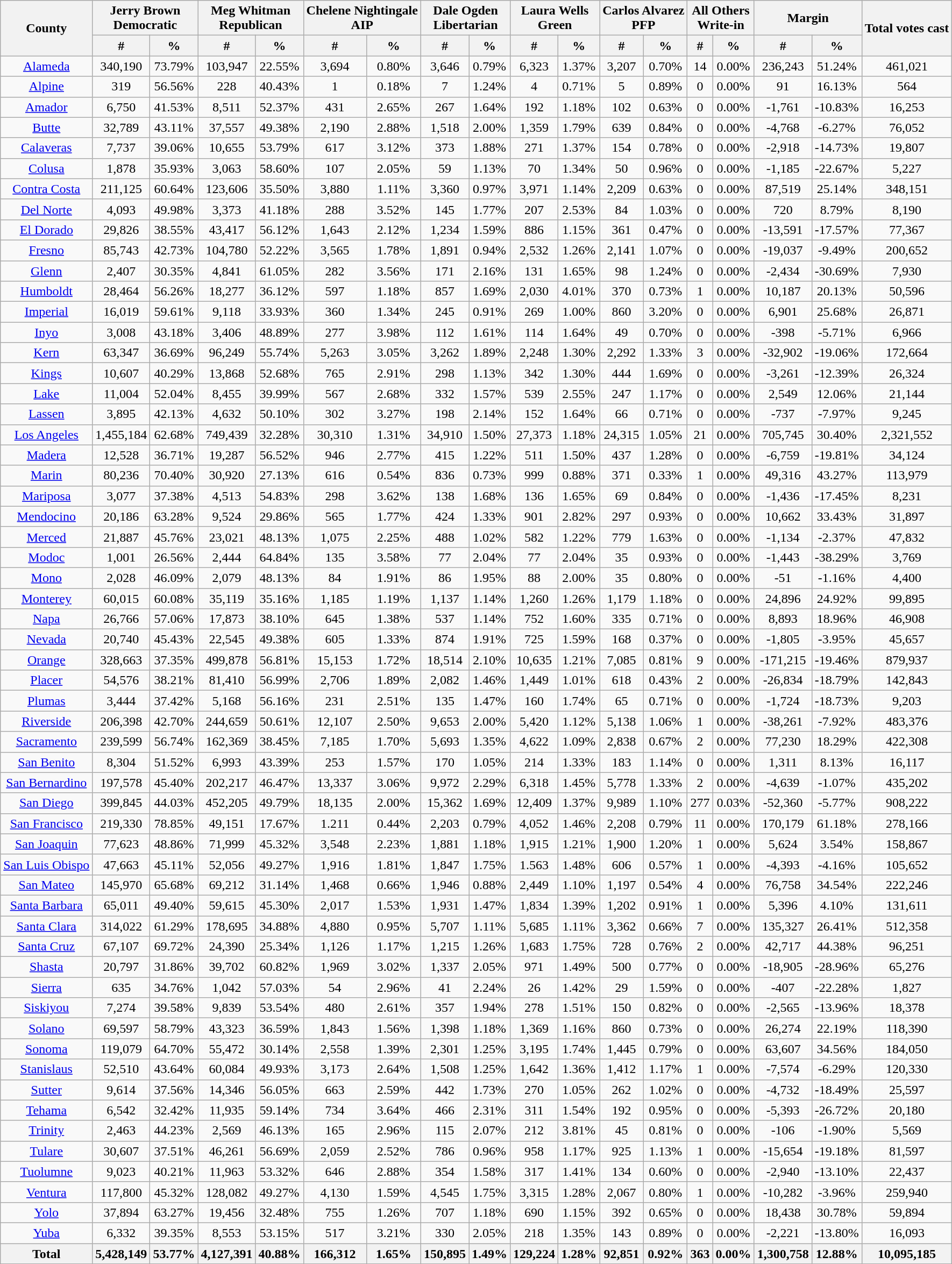<table class="wikitable sortable" style="text-align:center">
<tr>
<th rowspan="2">County</th>
<th style="text-align:center;" colspan="2">Jerry Brown<br>Democratic</th>
<th style="text-align:center;" colspan="2">Meg Whitman<br>Republican</th>
<th style="text-align:center;" colspan="2">Chelene Nightingale<br>AIP</th>
<th style="text-align:center;" colspan="2">Dale Ogden<br>Libertarian</th>
<th style="text-align:center;" colspan="2">Laura Wells<br>Green</th>
<th style="text-align:center;" colspan="2">Carlos Alvarez<br>PFP</th>
<th style="text-align:center;" colspan="2">All Others<br>Write-in</th>
<th style="text-align:center;" colspan="2">Margin</th>
<th style="text-align:center;" rowspan="2">Total votes cast</th>
</tr>
<tr>
<th style="text-align:center;" data-sort-type="number">#</th>
<th style="text-align:center;" data-sort-type="number">%</th>
<th style="text-align:center;" data-sort-type="number">#</th>
<th style="text-align:center;" data-sort-type="number">%</th>
<th style="text-align:center;" data-sort-type="number">#</th>
<th style="text-align:center;" data-sort-type="number">%</th>
<th style="text-align:center;" data-sort-type="number">#</th>
<th style="text-align:center;" data-sort-type="number">%</th>
<th style="text-align:center;" data-sort-type="number">#</th>
<th style="text-align:center;" data-sort-type="number">%</th>
<th style="text-align:center;" data-sort-type="number">#</th>
<th style="text-align:center;" data-sort-type="number">%</th>
<th style="text-align:center;" data-sort-type="number">#</th>
<th style="text-align:center;" data-sort-type="number">%</th>
<th style="text-align:center;" data-sort-type="number">#</th>
<th style="text-align:center;" data-sort-type="number">%</th>
</tr>
<tr style="text-align:center;">
<td><a href='#'>Alameda</a></td>
<td>340,190</td>
<td>73.79%</td>
<td>103,947</td>
<td>22.55%</td>
<td>3,694</td>
<td>0.80%</td>
<td>3,646</td>
<td>0.79%</td>
<td>6,323</td>
<td>1.37%</td>
<td>3,207</td>
<td>0.70%</td>
<td>14</td>
<td>0.00%</td>
<td>236,243</td>
<td>51.24%</td>
<td>461,021</td>
</tr>
<tr style="text-align:center;">
<td><a href='#'>Alpine</a></td>
<td>319</td>
<td>56.56%</td>
<td>228</td>
<td>40.43%</td>
<td>1</td>
<td>0.18%</td>
<td>7</td>
<td>1.24%</td>
<td>4</td>
<td>0.71%</td>
<td>5</td>
<td>0.89%</td>
<td>0</td>
<td>0.00%</td>
<td>91</td>
<td>16.13%</td>
<td>564</td>
</tr>
<tr style="text-align:center;">
<td><a href='#'>Amador</a></td>
<td>6,750</td>
<td>41.53%</td>
<td>8,511</td>
<td>52.37%</td>
<td>431</td>
<td>2.65%</td>
<td>267</td>
<td>1.64%</td>
<td>192</td>
<td>1.18%</td>
<td>102</td>
<td>0.63%</td>
<td>0</td>
<td>0.00%</td>
<td>-1,761</td>
<td>-10.83%</td>
<td>16,253</td>
</tr>
<tr style="text-align:center;">
<td><a href='#'>Butte</a></td>
<td>32,789</td>
<td>43.11%</td>
<td>37,557</td>
<td>49.38%</td>
<td>2,190</td>
<td>2.88%</td>
<td>1,518</td>
<td>2.00%</td>
<td>1,359</td>
<td>1.79%</td>
<td>639</td>
<td>0.84%</td>
<td>0</td>
<td>0.00%</td>
<td>-4,768</td>
<td>-6.27%</td>
<td>76,052</td>
</tr>
<tr style="text-align:center;">
<td><a href='#'>Calaveras</a></td>
<td>7,737</td>
<td>39.06%</td>
<td>10,655</td>
<td>53.79%</td>
<td>617</td>
<td>3.12%</td>
<td>373</td>
<td>1.88%</td>
<td>271</td>
<td>1.37%</td>
<td>154</td>
<td>0.78%</td>
<td>0</td>
<td>0.00%</td>
<td>-2,918</td>
<td>-14.73%</td>
<td>19,807</td>
</tr>
<tr style="text-align:center;">
<td><a href='#'>Colusa</a></td>
<td>1,878</td>
<td>35.93%</td>
<td>3,063</td>
<td>58.60%</td>
<td>107</td>
<td>2.05%</td>
<td>59</td>
<td>1.13%</td>
<td>70</td>
<td>1.34%</td>
<td>50</td>
<td>0.96%</td>
<td>0</td>
<td>0.00%</td>
<td>-1,185</td>
<td>-22.67%</td>
<td>5,227</td>
</tr>
<tr style="text-align:center;">
<td><a href='#'>Contra Costa</a></td>
<td>211,125</td>
<td>60.64%</td>
<td>123,606</td>
<td>35.50%</td>
<td>3,880</td>
<td>1.11%</td>
<td>3,360</td>
<td>0.97%</td>
<td>3,971</td>
<td>1.14%</td>
<td>2,209</td>
<td>0.63%</td>
<td>0</td>
<td>0.00%</td>
<td>87,519</td>
<td>25.14%</td>
<td>348,151</td>
</tr>
<tr style="text-align:center;">
<td><a href='#'>Del Norte</a></td>
<td>4,093</td>
<td>49.98%</td>
<td>3,373</td>
<td>41.18%</td>
<td>288</td>
<td>3.52%</td>
<td>145</td>
<td>1.77%</td>
<td>207</td>
<td>2.53%</td>
<td>84</td>
<td>1.03%</td>
<td>0</td>
<td>0.00%</td>
<td>720</td>
<td>8.79%</td>
<td>8,190</td>
</tr>
<tr style="text-align:center;">
<td><a href='#'>El Dorado</a></td>
<td>29,826</td>
<td>38.55%</td>
<td>43,417</td>
<td>56.12%</td>
<td>1,643</td>
<td>2.12%</td>
<td>1,234</td>
<td>1.59%</td>
<td>886</td>
<td>1.15%</td>
<td>361</td>
<td>0.47%</td>
<td>0</td>
<td>0.00%</td>
<td>-13,591</td>
<td>-17.57%</td>
<td>77,367</td>
</tr>
<tr style="text-align:center;">
<td><a href='#'>Fresno</a></td>
<td>85,743</td>
<td>42.73%</td>
<td>104,780</td>
<td>52.22%</td>
<td>3,565</td>
<td>1.78%</td>
<td>1,891</td>
<td>0.94%</td>
<td>2,532</td>
<td>1.26%</td>
<td>2,141</td>
<td>1.07%</td>
<td>0</td>
<td>0.00%</td>
<td>-19,037</td>
<td>-9.49%</td>
<td>200,652</td>
</tr>
<tr style="text-align:center;">
<td><a href='#'>Glenn</a></td>
<td>2,407</td>
<td>30.35%</td>
<td>4,841</td>
<td>61.05%</td>
<td>282</td>
<td>3.56%</td>
<td>171</td>
<td>2.16%</td>
<td>131</td>
<td>1.65%</td>
<td>98</td>
<td>1.24%</td>
<td>0</td>
<td>0.00%</td>
<td>-2,434</td>
<td>-30.69%</td>
<td>7,930</td>
</tr>
<tr style="text-align:center;">
<td><a href='#'>Humboldt</a></td>
<td>28,464</td>
<td>56.26%</td>
<td>18,277</td>
<td>36.12%</td>
<td>597</td>
<td>1.18%</td>
<td>857</td>
<td>1.69%</td>
<td>2,030</td>
<td>4.01%</td>
<td>370</td>
<td>0.73%</td>
<td>1</td>
<td>0.00%</td>
<td>10,187</td>
<td>20.13%</td>
<td>50,596</td>
</tr>
<tr style="text-align:center;">
<td><a href='#'>Imperial</a></td>
<td>16,019</td>
<td>59.61%</td>
<td>9,118</td>
<td>33.93%</td>
<td>360</td>
<td>1.34%</td>
<td>245</td>
<td>0.91%</td>
<td>269</td>
<td>1.00%</td>
<td>860</td>
<td>3.20%</td>
<td>0</td>
<td>0.00%</td>
<td>6,901</td>
<td>25.68%</td>
<td>26,871</td>
</tr>
<tr style="text-align:center;">
<td><a href='#'>Inyo</a></td>
<td>3,008</td>
<td>43.18%</td>
<td>3,406</td>
<td>48.89%</td>
<td>277</td>
<td>3.98%</td>
<td>112</td>
<td>1.61%</td>
<td>114</td>
<td>1.64%</td>
<td>49</td>
<td>0.70%</td>
<td>0</td>
<td>0.00%</td>
<td>-398</td>
<td>-5.71%</td>
<td>6,966</td>
</tr>
<tr style="text-align:center;">
<td><a href='#'>Kern</a></td>
<td>63,347</td>
<td>36.69%</td>
<td>96,249</td>
<td>55.74%</td>
<td>5,263</td>
<td>3.05%</td>
<td>3,262</td>
<td>1.89%</td>
<td>2,248</td>
<td>1.30%</td>
<td>2,292</td>
<td>1.33%</td>
<td>3</td>
<td>0.00%</td>
<td>-32,902</td>
<td>-19.06%</td>
<td>172,664</td>
</tr>
<tr style="text-align:center;">
<td><a href='#'>Kings</a></td>
<td>10,607</td>
<td>40.29%</td>
<td>13,868</td>
<td>52.68%</td>
<td>765</td>
<td>2.91%</td>
<td>298</td>
<td>1.13%</td>
<td>342</td>
<td>1.30%</td>
<td>444</td>
<td>1.69%</td>
<td>0</td>
<td>0.00%</td>
<td>-3,261</td>
<td>-12.39%</td>
<td>26,324</td>
</tr>
<tr style="text-align:center;">
<td><a href='#'>Lake</a></td>
<td>11,004</td>
<td>52.04%</td>
<td>8,455</td>
<td>39.99%</td>
<td>567</td>
<td>2.68%</td>
<td>332</td>
<td>1.57%</td>
<td>539</td>
<td>2.55%</td>
<td>247</td>
<td>1.17%</td>
<td>0</td>
<td>0.00%</td>
<td>2,549</td>
<td>12.06%</td>
<td>21,144</td>
</tr>
<tr style="text-align:center;">
<td><a href='#'>Lassen</a></td>
<td>3,895</td>
<td>42.13%</td>
<td>4,632</td>
<td>50.10%</td>
<td>302</td>
<td>3.27%</td>
<td>198</td>
<td>2.14%</td>
<td>152</td>
<td>1.64%</td>
<td>66</td>
<td>0.71%</td>
<td>0</td>
<td>0.00%</td>
<td>-737</td>
<td>-7.97%</td>
<td>9,245</td>
</tr>
<tr style="text-align:center;">
<td><a href='#'>Los Angeles</a></td>
<td>1,455,184</td>
<td>62.68%</td>
<td>749,439</td>
<td>32.28%</td>
<td>30,310</td>
<td>1.31%</td>
<td>34,910</td>
<td>1.50%</td>
<td>27,373</td>
<td>1.18%</td>
<td>24,315</td>
<td>1.05%</td>
<td>21</td>
<td>0.00%</td>
<td>705,745</td>
<td>30.40%</td>
<td>2,321,552</td>
</tr>
<tr style="text-align:center;">
<td><a href='#'>Madera</a></td>
<td>12,528</td>
<td>36.71%</td>
<td>19,287</td>
<td>56.52%</td>
<td>946</td>
<td>2.77%</td>
<td>415</td>
<td>1.22%</td>
<td>511</td>
<td>1.50%</td>
<td>437</td>
<td>1.28%</td>
<td>0</td>
<td>0.00%</td>
<td>-6,759</td>
<td>-19.81%</td>
<td>34,124</td>
</tr>
<tr style="text-align:center;">
<td><a href='#'>Marin</a></td>
<td>80,236</td>
<td>70.40%</td>
<td>30,920</td>
<td>27.13%</td>
<td>616</td>
<td>0.54%</td>
<td>836</td>
<td>0.73%</td>
<td>999</td>
<td>0.88%</td>
<td>371</td>
<td>0.33%</td>
<td>1</td>
<td>0.00%</td>
<td>49,316</td>
<td>43.27%</td>
<td>113,979</td>
</tr>
<tr style="text-align:center;">
<td><a href='#'>Mariposa</a></td>
<td>3,077</td>
<td>37.38%</td>
<td>4,513</td>
<td>54.83%</td>
<td>298</td>
<td>3.62%</td>
<td>138</td>
<td>1.68%</td>
<td>136</td>
<td>1.65%</td>
<td>69</td>
<td>0.84%</td>
<td>0</td>
<td>0.00%</td>
<td>-1,436</td>
<td>-17.45%</td>
<td>8,231</td>
</tr>
<tr style="text-align:center;">
<td><a href='#'>Mendocino</a></td>
<td>20,186</td>
<td>63.28%</td>
<td>9,524</td>
<td>29.86%</td>
<td>565</td>
<td>1.77%</td>
<td>424</td>
<td>1.33%</td>
<td>901</td>
<td>2.82%</td>
<td>297</td>
<td>0.93%</td>
<td>0</td>
<td>0.00%</td>
<td>10,662</td>
<td>33.43%</td>
<td>31,897</td>
</tr>
<tr style="text-align:center;">
<td><a href='#'>Merced</a></td>
<td>21,887</td>
<td>45.76%</td>
<td>23,021</td>
<td>48.13%</td>
<td>1,075</td>
<td>2.25%</td>
<td>488</td>
<td>1.02%</td>
<td>582</td>
<td>1.22%</td>
<td>779</td>
<td>1.63%</td>
<td>0</td>
<td>0.00%</td>
<td>-1,134</td>
<td>-2.37%</td>
<td>47,832</td>
</tr>
<tr style="text-align:center;">
<td><a href='#'>Modoc</a></td>
<td>1,001</td>
<td>26.56%</td>
<td>2,444</td>
<td>64.84%</td>
<td>135</td>
<td>3.58%</td>
<td>77</td>
<td>2.04%</td>
<td>77</td>
<td>2.04%</td>
<td>35</td>
<td>0.93%</td>
<td>0</td>
<td>0.00%</td>
<td>-1,443</td>
<td>-38.29%</td>
<td>3,769</td>
</tr>
<tr style="text-align:center;">
<td><a href='#'>Mono</a></td>
<td>2,028</td>
<td>46.09%</td>
<td>2,079</td>
<td>48.13%</td>
<td>84</td>
<td>1.91%</td>
<td>86</td>
<td>1.95%</td>
<td>88</td>
<td>2.00%</td>
<td>35</td>
<td>0.80%</td>
<td>0</td>
<td>0.00%</td>
<td>-51</td>
<td>-1.16%</td>
<td>4,400</td>
</tr>
<tr style="text-align:center;">
<td><a href='#'>Monterey</a></td>
<td>60,015</td>
<td>60.08%</td>
<td>35,119</td>
<td>35.16%</td>
<td>1,185</td>
<td>1.19%</td>
<td>1,137</td>
<td>1.14%</td>
<td>1,260</td>
<td>1.26%</td>
<td>1,179</td>
<td>1.18%</td>
<td>0</td>
<td>0.00%</td>
<td>24,896</td>
<td>24.92%</td>
<td>99,895</td>
</tr>
<tr style="text-align:center;">
<td><a href='#'>Napa</a></td>
<td>26,766</td>
<td>57.06%</td>
<td>17,873</td>
<td>38.10%</td>
<td>645</td>
<td>1.38%</td>
<td>537</td>
<td>1.14%</td>
<td>752</td>
<td>1.60%</td>
<td>335</td>
<td>0.71%</td>
<td>0</td>
<td>0.00%</td>
<td>8,893</td>
<td>18.96%</td>
<td>46,908</td>
</tr>
<tr style="text-align:center;">
<td><a href='#'>Nevada</a></td>
<td>20,740</td>
<td>45.43%</td>
<td>22,545</td>
<td>49.38%</td>
<td>605</td>
<td>1.33%</td>
<td>874</td>
<td>1.91%</td>
<td>725</td>
<td>1.59%</td>
<td>168</td>
<td>0.37%</td>
<td>0</td>
<td>0.00%</td>
<td>-1,805</td>
<td>-3.95%</td>
<td>45,657</td>
</tr>
<tr style="text-align:center;">
<td><a href='#'>Orange</a></td>
<td>328,663</td>
<td>37.35%</td>
<td>499,878</td>
<td>56.81%</td>
<td>15,153</td>
<td>1.72%</td>
<td>18,514</td>
<td>2.10%</td>
<td>10,635</td>
<td>1.21%</td>
<td>7,085</td>
<td>0.81%</td>
<td>9</td>
<td>0.00%</td>
<td>-171,215</td>
<td>-19.46%</td>
<td>879,937</td>
</tr>
<tr style="text-align:center;">
<td><a href='#'>Placer</a></td>
<td>54,576</td>
<td>38.21%</td>
<td>81,410</td>
<td>56.99%</td>
<td>2,706</td>
<td>1.89%</td>
<td>2,082</td>
<td>1.46%</td>
<td>1,449</td>
<td>1.01%</td>
<td>618</td>
<td>0.43%</td>
<td>2</td>
<td>0.00%</td>
<td>-26,834</td>
<td>-18.79%</td>
<td>142,843</td>
</tr>
<tr style="text-align:center;">
<td><a href='#'>Plumas</a></td>
<td>3,444</td>
<td>37.42%</td>
<td>5,168</td>
<td>56.16%</td>
<td>231</td>
<td>2.51%</td>
<td>135</td>
<td>1.47%</td>
<td>160</td>
<td>1.74%</td>
<td>65</td>
<td>0.71%</td>
<td>0</td>
<td>0.00%</td>
<td>-1,724</td>
<td>-18.73%</td>
<td>9,203</td>
</tr>
<tr style="text-align:center;">
<td><a href='#'>Riverside</a></td>
<td>206,398</td>
<td>42.70%</td>
<td>244,659</td>
<td>50.61%</td>
<td>12,107</td>
<td>2.50%</td>
<td>9,653</td>
<td>2.00%</td>
<td>5,420</td>
<td>1.12%</td>
<td>5,138</td>
<td>1.06%</td>
<td>1</td>
<td>0.00%</td>
<td>-38,261</td>
<td>-7.92%</td>
<td>483,376</td>
</tr>
<tr style="text-align:center;">
<td><a href='#'>Sacramento</a></td>
<td>239,599</td>
<td>56.74%</td>
<td>162,369</td>
<td>38.45%</td>
<td>7,185</td>
<td>1.70%</td>
<td>5,693</td>
<td>1.35%</td>
<td>4,622</td>
<td>1.09%</td>
<td>2,838</td>
<td>0.67%</td>
<td>2</td>
<td>0.00%</td>
<td>77,230</td>
<td>18.29%</td>
<td>422,308</td>
</tr>
<tr style="text-align:center;">
<td><a href='#'>San Benito</a></td>
<td>8,304</td>
<td>51.52%</td>
<td>6,993</td>
<td>43.39%</td>
<td>253</td>
<td>1.57%</td>
<td>170</td>
<td>1.05%</td>
<td>214</td>
<td>1.33%</td>
<td>183</td>
<td>1.14%</td>
<td>0</td>
<td>0.00%</td>
<td>1,311</td>
<td>8.13%</td>
<td>16,117</td>
</tr>
<tr style="text-align:center;">
<td><a href='#'>San Bernardino</a></td>
<td>197,578</td>
<td>45.40%</td>
<td>202,217</td>
<td>46.47%</td>
<td>13,337</td>
<td>3.06%</td>
<td>9,972</td>
<td>2.29%</td>
<td>6,318</td>
<td>1.45%</td>
<td>5,778</td>
<td>1.33%</td>
<td>2</td>
<td>0.00%</td>
<td>-4,639</td>
<td>-1.07%</td>
<td>435,202</td>
</tr>
<tr style="text-align:center;">
<td><a href='#'>San Diego</a></td>
<td>399,845</td>
<td>44.03%</td>
<td>452,205</td>
<td>49.79%</td>
<td>18,135</td>
<td>2.00%</td>
<td>15,362</td>
<td>1.69%</td>
<td>12,409</td>
<td>1.37%</td>
<td>9,989</td>
<td>1.10%</td>
<td>277</td>
<td>0.03%</td>
<td>-52,360</td>
<td>-5.77%</td>
<td>908,222</td>
</tr>
<tr style="text-align:center;">
<td><a href='#'>San Francisco</a></td>
<td>219,330</td>
<td>78.85%</td>
<td>49,151</td>
<td>17.67%</td>
<td>1.211</td>
<td>0.44%</td>
<td>2,203</td>
<td>0.79%</td>
<td>4,052</td>
<td>1.46%</td>
<td>2,208</td>
<td>0.79%</td>
<td>11</td>
<td>0.00%</td>
<td>170,179</td>
<td>61.18%</td>
<td>278,166</td>
</tr>
<tr style="text-align:center;">
<td><a href='#'>San Joaquin</a></td>
<td>77,623</td>
<td>48.86%</td>
<td>71,999</td>
<td>45.32%</td>
<td>3,548</td>
<td>2.23%</td>
<td>1,881</td>
<td>1.18%</td>
<td>1,915</td>
<td>1.21%</td>
<td>1,900</td>
<td>1.20%</td>
<td>1</td>
<td>0.00%</td>
<td>5,624</td>
<td>3.54%</td>
<td>158,867</td>
</tr>
<tr style="text-align:center;">
<td><a href='#'>San Luis Obispo</a></td>
<td>47,663</td>
<td>45.11%</td>
<td>52,056</td>
<td>49.27%</td>
<td>1,916</td>
<td>1.81%</td>
<td>1,847</td>
<td>1.75%</td>
<td>1.563</td>
<td>1.48%</td>
<td>606</td>
<td>0.57%</td>
<td>1</td>
<td>0.00%</td>
<td>-4,393</td>
<td>-4.16%</td>
<td>105,652</td>
</tr>
<tr style="text-align:center;">
<td><a href='#'>San Mateo</a></td>
<td>145,970</td>
<td>65.68%</td>
<td>69,212</td>
<td>31.14%</td>
<td>1,468</td>
<td>0.66%</td>
<td>1,946</td>
<td>0.88%</td>
<td>2,449</td>
<td>1.10%</td>
<td>1,197</td>
<td>0.54%</td>
<td>4</td>
<td>0.00%</td>
<td>76,758</td>
<td>34.54%</td>
<td>222,246</td>
</tr>
<tr style="text-align:center;">
<td><a href='#'>Santa Barbara</a></td>
<td>65,011</td>
<td>49.40%</td>
<td>59,615</td>
<td>45.30%</td>
<td>2,017</td>
<td>1.53%</td>
<td>1,931</td>
<td>1.47%</td>
<td>1,834</td>
<td>1.39%</td>
<td>1,202</td>
<td>0.91%</td>
<td>1</td>
<td>0.00%</td>
<td>5,396</td>
<td>4.10%</td>
<td>131,611</td>
</tr>
<tr style="text-align:center;">
<td><a href='#'>Santa Clara</a></td>
<td>314,022</td>
<td>61.29%</td>
<td>178,695</td>
<td>34.88%</td>
<td>4,880</td>
<td>0.95%</td>
<td>5,707</td>
<td>1.11%</td>
<td>5,685</td>
<td>1.11%</td>
<td>3,362</td>
<td>0.66%</td>
<td>7</td>
<td>0.00%</td>
<td>135,327</td>
<td>26.41%</td>
<td>512,358</td>
</tr>
<tr style="text-align:center;">
<td><a href='#'>Santa Cruz</a></td>
<td>67,107</td>
<td>69.72%</td>
<td>24,390</td>
<td>25.34%</td>
<td>1,126</td>
<td>1.17%</td>
<td>1,215</td>
<td>1.26%</td>
<td>1,683</td>
<td>1.75%</td>
<td>728</td>
<td>0.76%</td>
<td>2</td>
<td>0.00%</td>
<td>42,717</td>
<td>44.38%</td>
<td>96,251</td>
</tr>
<tr style="text-align:center;">
<td><a href='#'>Shasta</a></td>
<td>20,797</td>
<td>31.86%</td>
<td>39,702</td>
<td>60.82%</td>
<td>1,969</td>
<td>3.02%</td>
<td>1,337</td>
<td>2.05%</td>
<td>971</td>
<td>1.49%</td>
<td>500</td>
<td>0.77%</td>
<td>0</td>
<td>0.00%</td>
<td>-18,905</td>
<td>-28.96%</td>
<td>65,276</td>
</tr>
<tr style="text-align:center;">
<td><a href='#'>Sierra</a></td>
<td>635</td>
<td>34.76%</td>
<td>1,042</td>
<td>57.03%</td>
<td>54</td>
<td>2.96%</td>
<td>41</td>
<td>2.24%</td>
<td>26</td>
<td>1.42%</td>
<td>29</td>
<td>1.59%</td>
<td>0</td>
<td>0.00%</td>
<td>-407</td>
<td>-22.28%</td>
<td>1,827</td>
</tr>
<tr style="text-align:center;">
<td><a href='#'>Siskiyou</a></td>
<td>7,274</td>
<td>39.58%</td>
<td>9,839</td>
<td>53.54%</td>
<td>480</td>
<td>2.61%</td>
<td>357</td>
<td>1.94%</td>
<td>278</td>
<td>1.51%</td>
<td>150</td>
<td>0.82%</td>
<td>0</td>
<td>0.00%</td>
<td>-2,565</td>
<td>-13.96%</td>
<td>18,378</td>
</tr>
<tr style="text-align:center;">
<td><a href='#'>Solano</a></td>
<td>69,597</td>
<td>58.79%</td>
<td>43,323</td>
<td>36.59%</td>
<td>1,843</td>
<td>1.56%</td>
<td>1,398</td>
<td>1.18%</td>
<td>1,369</td>
<td>1.16%</td>
<td>860</td>
<td>0.73%</td>
<td>0</td>
<td>0.00%</td>
<td>26,274</td>
<td>22.19%</td>
<td>118,390</td>
</tr>
<tr style="text-align:center;">
<td><a href='#'>Sonoma</a></td>
<td>119,079</td>
<td>64.70%</td>
<td>55,472</td>
<td>30.14%</td>
<td>2,558</td>
<td>1.39%</td>
<td>2,301</td>
<td>1.25%</td>
<td>3,195</td>
<td>1.74%</td>
<td>1,445</td>
<td>0.79%</td>
<td>0</td>
<td>0.00%</td>
<td>63,607</td>
<td>34.56%</td>
<td>184,050</td>
</tr>
<tr style="text-align:center;">
<td><a href='#'>Stanislaus</a></td>
<td>52,510</td>
<td>43.64%</td>
<td>60,084</td>
<td>49.93%</td>
<td>3,173</td>
<td>2.64%</td>
<td>1,508</td>
<td>1.25%</td>
<td>1,642</td>
<td>1.36%</td>
<td>1,412</td>
<td>1.17%</td>
<td>1</td>
<td>0.00%</td>
<td>-7,574</td>
<td>-6.29%</td>
<td>120,330</td>
</tr>
<tr style="text-align:center;">
<td><a href='#'>Sutter</a></td>
<td>9,614</td>
<td>37.56%</td>
<td>14,346</td>
<td>56.05%</td>
<td>663</td>
<td>2.59%</td>
<td>442</td>
<td>1.73%</td>
<td>270</td>
<td>1.05%</td>
<td>262</td>
<td>1.02%</td>
<td>0</td>
<td>0.00%</td>
<td>-4,732</td>
<td>-18.49%</td>
<td>25,597</td>
</tr>
<tr style="text-align:center;">
<td><a href='#'>Tehama</a></td>
<td>6,542</td>
<td>32.42%</td>
<td>11,935</td>
<td>59.14%</td>
<td>734</td>
<td>3.64%</td>
<td>466</td>
<td>2.31%</td>
<td>311</td>
<td>1.54%</td>
<td>192</td>
<td>0.95%</td>
<td>0</td>
<td>0.00%</td>
<td>-5,393</td>
<td>-26.72%</td>
<td>20,180</td>
</tr>
<tr style="text-align:center;">
<td><a href='#'>Trinity</a></td>
<td>2,463</td>
<td>44.23%</td>
<td>2,569</td>
<td>46.13%</td>
<td>165</td>
<td>2.96%</td>
<td>115</td>
<td>2.07%</td>
<td>212</td>
<td>3.81%</td>
<td>45</td>
<td>0.81%</td>
<td>0</td>
<td>0.00%</td>
<td>-106</td>
<td>-1.90%</td>
<td>5,569</td>
</tr>
<tr style="text-align:center;">
<td><a href='#'>Tulare</a></td>
<td>30,607</td>
<td>37.51%</td>
<td>46,261</td>
<td>56.69%</td>
<td>2,059</td>
<td>2.52%</td>
<td>786</td>
<td>0.96%</td>
<td>958</td>
<td>1.17%</td>
<td>925</td>
<td>1.13%</td>
<td>1</td>
<td>0.00%</td>
<td>-15,654</td>
<td>-19.18%</td>
<td>81,597</td>
</tr>
<tr style="text-align:center;">
<td><a href='#'>Tuolumne</a></td>
<td>9,023</td>
<td>40.21%</td>
<td>11,963</td>
<td>53.32%</td>
<td>646</td>
<td>2.88%</td>
<td>354</td>
<td>1.58%</td>
<td>317</td>
<td>1.41%</td>
<td>134</td>
<td>0.60%</td>
<td>0</td>
<td>0.00%</td>
<td>-2,940</td>
<td>-13.10%</td>
<td>22,437</td>
</tr>
<tr style="text-align:center;">
<td><a href='#'>Ventura</a></td>
<td>117,800</td>
<td>45.32%</td>
<td>128,082</td>
<td>49.27%</td>
<td>4,130</td>
<td>1.59%</td>
<td>4,545</td>
<td>1.75%</td>
<td>3,315</td>
<td>1.28%</td>
<td>2,067</td>
<td>0.80%</td>
<td>1</td>
<td>0.00%</td>
<td>-10,282</td>
<td>-3.96%</td>
<td>259,940</td>
</tr>
<tr style="text-align:center;">
<td><a href='#'>Yolo</a></td>
<td>37,894</td>
<td>63.27%</td>
<td>19,456</td>
<td>32.48%</td>
<td>755</td>
<td>1.26%</td>
<td>707</td>
<td>1.18%</td>
<td>690</td>
<td>1.15%</td>
<td>392</td>
<td>0.65%</td>
<td>0</td>
<td>0.00%</td>
<td>18,438</td>
<td>30.78%</td>
<td>59,894</td>
</tr>
<tr style="text-align:center;">
<td><a href='#'>Yuba</a></td>
<td>6,332</td>
<td>39.35%</td>
<td>8,553</td>
<td>53.15%</td>
<td>517</td>
<td>3.21%</td>
<td>330</td>
<td>2.05%</td>
<td>218</td>
<td>1.35%</td>
<td>143</td>
<td>0.89%</td>
<td>0</td>
<td>0.00%</td>
<td>-2,221</td>
<td>-13.80%</td>
<td>16,093</td>
</tr>
<tr style="text-align:center;">
<th>Total</th>
<th>5,428,149</th>
<th>53.77%</th>
<th>4,127,391</th>
<th>40.88%</th>
<th>166,312</th>
<th>1.65%</th>
<th>150,895</th>
<th>1.49%</th>
<th>129,224</th>
<th>1.28%</th>
<th>92,851</th>
<th>0.92%</th>
<th>363</th>
<th>0.00%</th>
<th>1,300,758</th>
<th>12.88%</th>
<th>10,095,185</th>
</tr>
</table>
